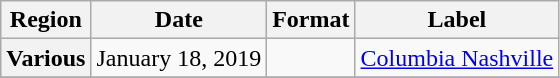<table class="wikitable plainrowheaders">
<tr>
<th scope="col">Region</th>
<th scope="col">Date</th>
<th scope="col">Format</th>
<th scope="col">Label</th>
</tr>
<tr>
<th scope="row">Various</th>
<td>January 18, 2019</td>
<td></td>
<td><a href='#'>Columbia Nashville</a></td>
</tr>
<tr>
</tr>
</table>
